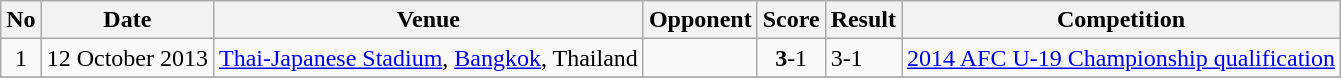<table class="wikitable">
<tr>
<th>No</th>
<th>Date</th>
<th>Venue</th>
<th>Opponent</th>
<th>Score</th>
<th>Result</th>
<th>Competition</th>
</tr>
<tr>
<td align=center>1</td>
<td>12 October 2013</td>
<td><a href='#'>Thai-Japanese Stadium</a>, <a href='#'>Bangkok</a>, Thailand</td>
<td></td>
<td align=center><strong>3</strong>-1</td>
<td>3-1</td>
<td><a href='#'>2014 AFC U-19 Championship qualification</a></td>
</tr>
<tr>
</tr>
</table>
